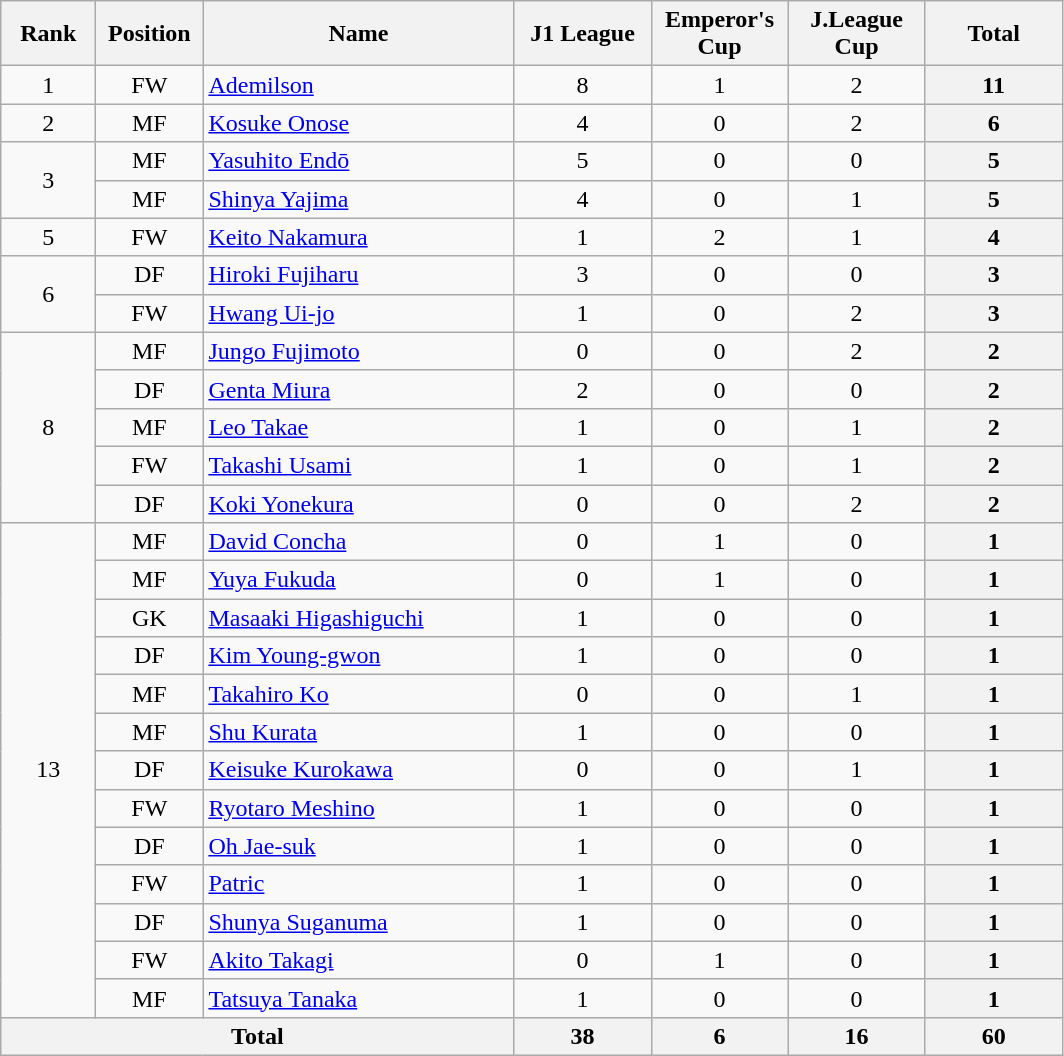<table class="wikitable" style="text-align: center;">
<tr>
<th style="width:56px;">Rank</th>
<th style="width:64px;">Position</th>
<th style="width:200px;">Name</th>
<th style="width:84px;">J1 League</th>
<th style="width:84px;">Emperor's Cup</th>
<th style="width:84px;">J.League Cup</th>
<th style="width:84px;"><strong>Total</strong></th>
</tr>
<tr>
<td>1</td>
<td>FW</td>
<td align=left> <a href='#'>Ademilson</a></td>
<td>8</td>
<td>1</td>
<td>2</td>
<th>11</th>
</tr>
<tr>
<td>2</td>
<td>MF</td>
<td align=left> <a href='#'>Kosuke Onose</a></td>
<td>4</td>
<td>0</td>
<td>2</td>
<th>6</th>
</tr>
<tr>
<td rowspan=2>3</td>
<td>MF</td>
<td align=left> <a href='#'>Yasuhito Endō</a></td>
<td>5</td>
<td>0</td>
<td>0</td>
<th>5</th>
</tr>
<tr>
<td>MF</td>
<td align=left> <a href='#'>Shinya Yajima</a></td>
<td>4</td>
<td>0</td>
<td>1</td>
<th>5</th>
</tr>
<tr>
<td>5</td>
<td>FW</td>
<td align=left> <a href='#'>Keito Nakamura</a></td>
<td>1</td>
<td>2</td>
<td>1</td>
<th>4</th>
</tr>
<tr>
<td rowspan=2>6</td>
<td>DF</td>
<td align=left> <a href='#'>Hiroki Fujiharu</a></td>
<td>3</td>
<td>0</td>
<td>0</td>
<th>3</th>
</tr>
<tr>
<td>FW</td>
<td align=left> <a href='#'>Hwang Ui-jo</a></td>
<td>1</td>
<td>0</td>
<td>2</td>
<th>3</th>
</tr>
<tr>
<td rowspan=5>8</td>
<td>MF</td>
<td align=left> <a href='#'>Jungo Fujimoto</a></td>
<td>0</td>
<td>0</td>
<td>2</td>
<th>2</th>
</tr>
<tr>
<td>DF</td>
<td align=left> <a href='#'>Genta Miura</a></td>
<td>2</td>
<td>0</td>
<td>0</td>
<th>2</th>
</tr>
<tr>
<td>MF</td>
<td align=left> <a href='#'>Leo Takae</a></td>
<td>1</td>
<td>0</td>
<td>1</td>
<th>2</th>
</tr>
<tr>
<td>FW</td>
<td align=left> <a href='#'>Takashi Usami</a></td>
<td>1</td>
<td>0</td>
<td>1</td>
<th>2</th>
</tr>
<tr>
<td>DF</td>
<td align=left> <a href='#'>Koki Yonekura</a></td>
<td>0</td>
<td>0</td>
<td>2</td>
<th>2</th>
</tr>
<tr>
<td rowspan=13>13</td>
<td>MF</td>
<td align=left> <a href='#'>David Concha</a></td>
<td>0</td>
<td>1</td>
<td>0</td>
<th>1</th>
</tr>
<tr>
<td>MF</td>
<td align=left> <a href='#'>Yuya Fukuda</a></td>
<td>0</td>
<td>1</td>
<td>0</td>
<th>1</th>
</tr>
<tr>
<td>GK</td>
<td align=left> <a href='#'>Masaaki Higashiguchi</a></td>
<td>1</td>
<td>0</td>
<td>0</td>
<th>1</th>
</tr>
<tr>
<td>DF</td>
<td align=left> <a href='#'>Kim Young-gwon</a></td>
<td>1</td>
<td>0</td>
<td>0</td>
<th>1</th>
</tr>
<tr>
<td>MF</td>
<td align=left> <a href='#'>Takahiro Ko</a></td>
<td>0</td>
<td>0</td>
<td>1</td>
<th>1</th>
</tr>
<tr>
<td>MF</td>
<td align=left> <a href='#'>Shu Kurata</a></td>
<td>1</td>
<td>0</td>
<td>0</td>
<th>1</th>
</tr>
<tr>
<td>DF</td>
<td align=left> <a href='#'>Keisuke Kurokawa</a></td>
<td>0</td>
<td>0</td>
<td>1</td>
<th>1</th>
</tr>
<tr>
<td>FW</td>
<td align=left> <a href='#'>Ryotaro Meshino</a></td>
<td>1</td>
<td>0</td>
<td>0</td>
<th>1</th>
</tr>
<tr>
<td>DF</td>
<td align=left> <a href='#'>Oh Jae-suk</a></td>
<td>1</td>
<td>0</td>
<td>0</td>
<th>1</th>
</tr>
<tr>
<td>FW</td>
<td align=left> <a href='#'>Patric</a></td>
<td>1</td>
<td>0</td>
<td>0</td>
<th>1</th>
</tr>
<tr>
<td>DF</td>
<td align=left> <a href='#'>Shunya Suganuma</a></td>
<td>1</td>
<td>0</td>
<td>0</td>
<th>1</th>
</tr>
<tr>
<td>FW</td>
<td align=left> <a href='#'>Akito Takagi</a></td>
<td>0</td>
<td>1</td>
<td>0</td>
<th>1</th>
</tr>
<tr>
<td>MF</td>
<td align=left> <a href='#'>Tatsuya Tanaka</a></td>
<td>1</td>
<td>0</td>
<td>0</td>
<th>1</th>
</tr>
<tr>
<th colspan="3"><strong>Total</strong></th>
<th><strong>38</strong></th>
<th><strong>6</strong></th>
<th><strong>16</strong></th>
<th><strong>60</strong></th>
</tr>
</table>
